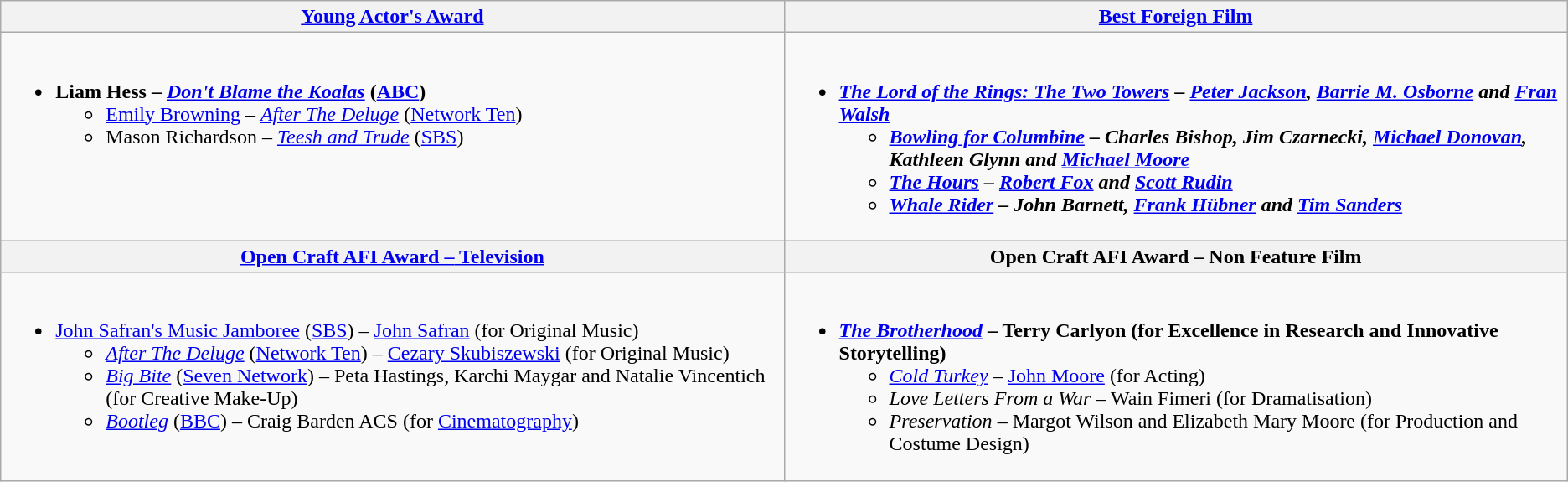<table class="wikitable">
<tr>
<th><a href='#'>Young Actor's Award</a></th>
<th><a href='#'>Best Foreign Film</a></th>
</tr>
<tr>
<td valign="top" width="50%"><br><ul><li><strong>Liam Hess – <em><a href='#'>Don't Blame the Koalas</a></em> (<a href='#'>ABC</a>)</strong><ul><li><a href='#'>Emily Browning</a> – <em><a href='#'>After The Deluge</a></em> (<a href='#'>Network Ten</a>)</li><li>Mason Richardson – <em><a href='#'>Teesh and Trude</a></em> (<a href='#'>SBS</a>)</li></ul></li></ul></td>
<td valign="top" width="50%"><br><ul><li><strong><em><a href='#'>The Lord of the Rings: The Two Towers</a><em> – <a href='#'>Peter Jackson</a>, <a href='#'>Barrie M. Osborne</a> and <a href='#'>Fran Walsh</a><strong><ul><li></em><a href='#'>Bowling for Columbine</a><em> – Charles Bishop, Jim Czarnecki, <a href='#'>Michael Donovan</a>, Kathleen Glynn and <a href='#'>Michael Moore</a></li><li></em><a href='#'>The Hours</a><em> – <a href='#'>Robert Fox</a> and <a href='#'>Scott Rudin</a></li><li></em><a href='#'>Whale Rider</a><em> – John Barnett, <a href='#'>Frank Hübner</a> and <a href='#'>Tim Sanders</a></li></ul></li></ul></td>
</tr>
<tr>
<th><a href='#'>Open Craft AFI Award </strong>–<strong> Television</a></th>
<th>Open Craft AFI Award </strong>–<strong> Non Feature Film</th>
</tr>
<tr>
<td valign="top" width="50%"><br><ul><li></em></strong><a href='#'>John Safran's Music Jamboree</a></em> (<a href='#'>SBS</a>) – <a href='#'>John Safran</a> (for Original Music)</strong><ul><li><em><a href='#'>After The Deluge</a></em> (<a href='#'>Network Ten</a>) – <a href='#'>Cezary Skubiszewski</a> (for Original Music)</li><li><em><a href='#'>Big Bite</a></em> (<a href='#'>Seven Network</a>) – Peta Hastings, Karchi Maygar and Natalie Vincentich (for Creative Make-Up)</li><li><em><a href='#'>Bootleg</a></em> (<a href='#'>BBC</a>) – Craig Barden ACS (for <a href='#'>Cinematography</a>)</li></ul></li></ul></td>
<td valign="top" width="50%"><br><ul><li><strong><em><a href='#'>The Brotherhood</a></em></strong> <strong>– Terry Carlyon (for Excellence in Research and Innovative Storytelling)</strong><ul><li><em><a href='#'>Cold Turkey</a></em> – <a href='#'>John Moore</a> (for Acting)</li><li><em>Love Letters From a War</em> – Wain Fimeri (for Dramatisation)</li><li><em>Preservation</em> – Margot Wilson and Elizabeth Mary Moore (for Production and Costume Design)</li></ul></li></ul></td>
</tr>
</table>
